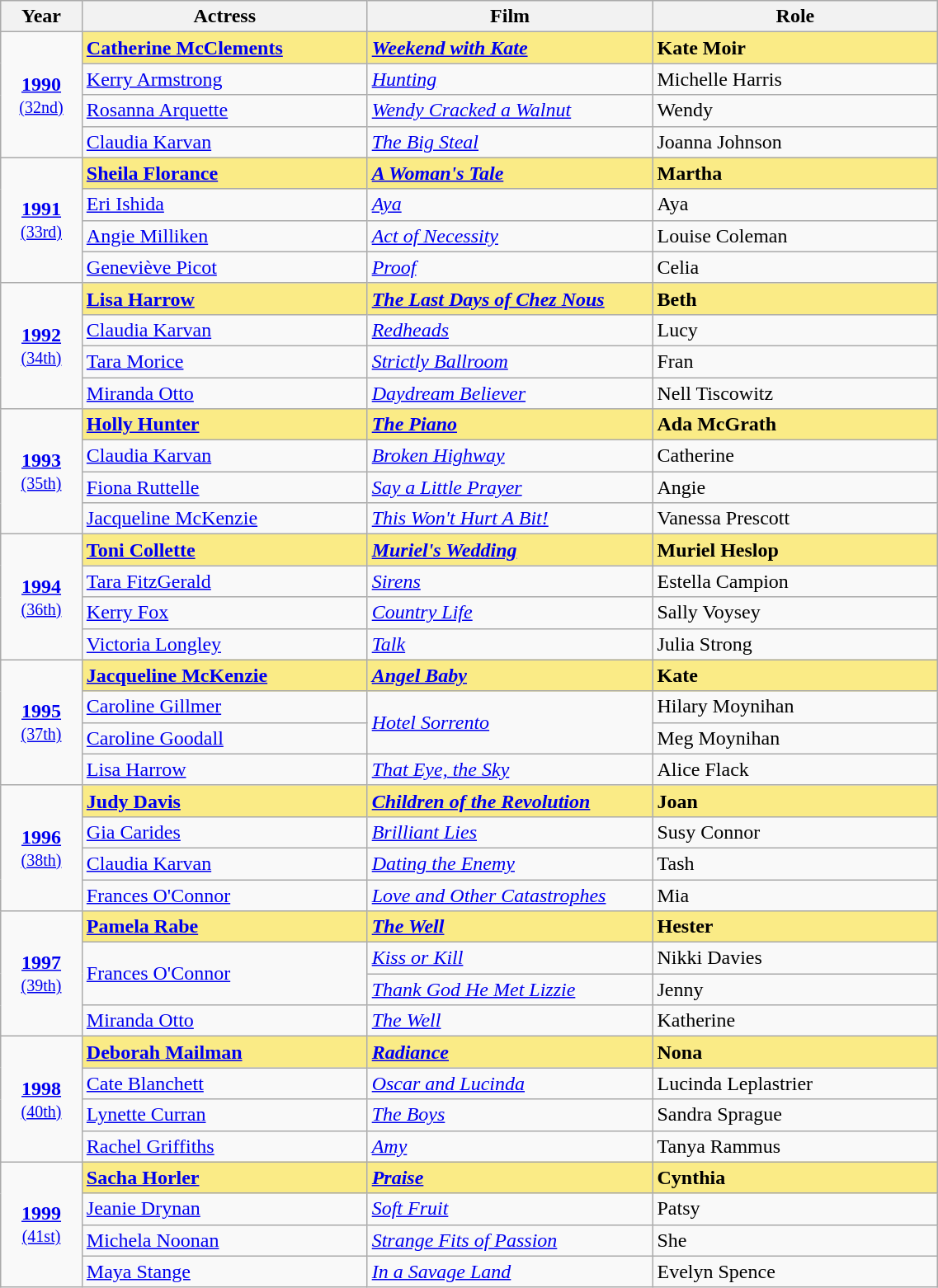<table class="sortable wikitable" width="60%" align="centre">
<tr>
<th width="5%">Year</th>
<th width="19%">Actress</th>
<th width="19%">Film</th>
<th width="19%">Role</th>
</tr>
<tr>
<td rowspan=4 align="center"><strong><a href='#'>1990</a></strong><br><small><a href='#'>(32nd)</a></small></td>
<td style="background:#FAEB86"><strong><a href='#'>Catherine McClements</a></strong></td>
<td style="background:#FAEB86"><strong><em><a href='#'>Weekend with Kate</a></em></strong></td>
<td style="background:#FAEB86"><strong>Kate Moir</strong></td>
</tr>
<tr>
<td><a href='#'>Kerry Armstrong</a></td>
<td><em><a href='#'>Hunting</a></em></td>
<td>Michelle Harris</td>
</tr>
<tr>
<td><a href='#'>Rosanna Arquette</a></td>
<td><em><a href='#'>Wendy Cracked a Walnut</a></em></td>
<td>Wendy</td>
</tr>
<tr>
<td><a href='#'>Claudia Karvan</a></td>
<td><em><a href='#'>The Big Steal</a></em></td>
<td>Joanna Johnson</td>
</tr>
<tr>
<td rowspan=4 align="center"><strong><a href='#'>1991</a></strong><br><small><a href='#'>(33rd)</a></small></td>
<td style="background:#FAEB86"><strong><a href='#'>Sheila Florance</a></strong></td>
<td style="background:#FAEB86"><strong><em><a href='#'>A Woman's Tale</a></em></strong></td>
<td style="background:#FAEB86"><strong>Martha</strong></td>
</tr>
<tr>
<td><a href='#'>Eri Ishida</a></td>
<td><em><a href='#'>Aya</a></em></td>
<td>Aya</td>
</tr>
<tr>
<td><a href='#'>Angie Milliken</a></td>
<td><em><a href='#'>Act of Necessity</a></em></td>
<td>Louise Coleman</td>
</tr>
<tr>
<td><a href='#'>Geneviève Picot</a></td>
<td><em><a href='#'>Proof</a></em></td>
<td>Celia</td>
</tr>
<tr>
<td rowspan=4 align="center"><strong><a href='#'>1992</a></strong><br><small><a href='#'>(34th)</a></small></td>
<td style="background:#FAEB86"><strong><a href='#'>Lisa Harrow</a></strong></td>
<td style="background:#FAEB86"><strong><em><a href='#'>The Last Days of Chez Nous</a></em></strong></td>
<td style="background:#FAEB86"><strong>Beth</strong></td>
</tr>
<tr>
<td><a href='#'>Claudia Karvan</a></td>
<td><em><a href='#'>Redheads</a></em></td>
<td>Lucy</td>
</tr>
<tr>
<td><a href='#'>Tara Morice</a></td>
<td><em><a href='#'>Strictly Ballroom</a></em></td>
<td>Fran</td>
</tr>
<tr>
<td><a href='#'>Miranda Otto</a></td>
<td><em><a href='#'>Daydream Believer</a></em></td>
<td>Nell Tiscowitz</td>
</tr>
<tr>
<td rowspan=4 align="center"><strong><a href='#'>1993</a></strong><br><small><a href='#'>(35th)</a></small></td>
<td style="background:#FAEB86"><strong><a href='#'>Holly Hunter</a></strong></td>
<td style="background:#FAEB86"><strong><em><a href='#'>The Piano</a></em></strong></td>
<td style="background:#FAEB86"><strong>Ada McGrath</strong></td>
</tr>
<tr>
<td><a href='#'>Claudia Karvan</a></td>
<td><em><a href='#'>Broken Highway</a></em></td>
<td>Catherine</td>
</tr>
<tr>
<td><a href='#'>Fiona Ruttelle</a></td>
<td><em><a href='#'>Say a Little Prayer</a></em></td>
<td>Angie</td>
</tr>
<tr>
<td><a href='#'>Jacqueline McKenzie</a></td>
<td><em><a href='#'>This Won't Hurt A Bit!</a></em></td>
<td>Vanessa Prescott</td>
</tr>
<tr>
<td rowspan=4 align="center"><strong><a href='#'>1994</a></strong><br><small><a href='#'>(36th)</a></small></td>
<td style="background:#FAEB86"><strong><a href='#'>Toni Collette</a></strong></td>
<td style="background:#FAEB86"><strong><em><a href='#'>Muriel's Wedding</a></em></strong></td>
<td style="background:#FAEB86"><strong>Muriel Heslop</strong></td>
</tr>
<tr>
<td><a href='#'>Tara FitzGerald</a></td>
<td><em><a href='#'>Sirens</a></em></td>
<td>Estella Campion</td>
</tr>
<tr>
<td><a href='#'>Kerry Fox</a></td>
<td><em><a href='#'>Country Life</a></em></td>
<td>Sally Voysey</td>
</tr>
<tr>
<td><a href='#'>Victoria Longley</a></td>
<td><em><a href='#'>Talk</a></em></td>
<td>Julia Strong</td>
</tr>
<tr>
<td rowspan=4 align="center"><strong><a href='#'>1995</a></strong><br><small><a href='#'>(37th)</a></small></td>
<td style="background:#FAEB86"><strong><a href='#'>Jacqueline McKenzie</a></strong></td>
<td style="background:#FAEB86"><strong><em><a href='#'>Angel Baby</a></em></strong></td>
<td style="background:#FAEB86"><strong>Kate</strong></td>
</tr>
<tr>
<td><a href='#'>Caroline Gillmer</a></td>
<td rowspan=2><em><a href='#'>Hotel Sorrento</a></em></td>
<td>Hilary Moynihan</td>
</tr>
<tr>
<td><a href='#'>Caroline Goodall</a></td>
<td>Meg Moynihan</td>
</tr>
<tr>
<td><a href='#'>Lisa Harrow</a></td>
<td><em><a href='#'>That Eye, the Sky</a></em></td>
<td>Alice Flack</td>
</tr>
<tr>
<td rowspan=4 align="center"><strong><a href='#'>1996</a></strong><br><small><a href='#'>(38th)</a></small></td>
<td style="background:#FAEB86"><strong><a href='#'>Judy Davis</a></strong></td>
<td style="background:#FAEB86"><strong><em><a href='#'>Children of the Revolution</a></em></strong></td>
<td style="background:#FAEB86"><strong>Joan</strong></td>
</tr>
<tr>
<td><a href='#'>Gia Carides</a></td>
<td><em><a href='#'>Brilliant Lies</a></em></td>
<td>Susy Connor</td>
</tr>
<tr>
<td><a href='#'>Claudia Karvan</a></td>
<td><em><a href='#'>Dating the Enemy</a></em></td>
<td>Tash</td>
</tr>
<tr>
<td><a href='#'>Frances O'Connor</a></td>
<td><em><a href='#'>Love and Other Catastrophes</a></em></td>
<td>Mia</td>
</tr>
<tr>
<td rowspan=4 align="center"><strong><a href='#'>1997</a></strong><br><small><a href='#'>(39th)</a></small></td>
<td style="background:#FAEB86"><strong><a href='#'>Pamela Rabe</a></strong></td>
<td style="background:#FAEB86"><strong><em><a href='#'>The Well</a></em></strong></td>
<td style="background:#FAEB86"><strong>Hester</strong></td>
</tr>
<tr>
<td rowspan=2><a href='#'>Frances O'Connor</a></td>
<td><em><a href='#'>Kiss or Kill</a></em></td>
<td>Nikki Davies</td>
</tr>
<tr>
<td><em><a href='#'>Thank God He Met Lizzie</a></em></td>
<td>Jenny</td>
</tr>
<tr>
<td><a href='#'>Miranda Otto</a></td>
<td><em><a href='#'>The Well</a></em></td>
<td>Katherine</td>
</tr>
<tr>
<td rowspan=4 align="center"><strong><a href='#'>1998</a></strong><br><small><a href='#'>(40th)</a></small></td>
<td style="background:#FAEB86"><strong><a href='#'>Deborah Mailman</a></strong></td>
<td style="background:#FAEB86"><strong><em><a href='#'>Radiance</a></em></strong></td>
<td style="background:#FAEB86"><strong>Nona</strong></td>
</tr>
<tr>
<td><a href='#'>Cate Blanchett</a></td>
<td><em><a href='#'>Oscar and Lucinda</a></em></td>
<td>Lucinda Leplastrier</td>
</tr>
<tr>
<td><a href='#'>Lynette Curran</a></td>
<td><em><a href='#'>The Boys</a></em></td>
<td>Sandra Sprague</td>
</tr>
<tr>
<td><a href='#'>Rachel Griffiths</a></td>
<td><em><a href='#'>Amy</a></em></td>
<td>Tanya Rammus</td>
</tr>
<tr>
<td rowspan=4 align="center"><strong><a href='#'>1999</a></strong><br><small><a href='#'>(41st)</a></small></td>
<td style="background:#FAEB86"><strong><a href='#'>Sacha Horler</a></strong></td>
<td style="background:#FAEB86"><strong><em><a href='#'>Praise</a></em></strong></td>
<td style="background:#FAEB86"><strong>Cynthia</strong></td>
</tr>
<tr>
<td><a href='#'>Jeanie Drynan</a></td>
<td><em><a href='#'>Soft Fruit</a></em></td>
<td>Patsy</td>
</tr>
<tr>
<td><a href='#'>Michela Noonan</a></td>
<td><em><a href='#'>Strange Fits of Passion</a></em></td>
<td>She</td>
</tr>
<tr>
<td><a href='#'>Maya Stange</a></td>
<td><em><a href='#'>In a Savage Land</a></em></td>
<td>Evelyn Spence</td>
</tr>
</table>
